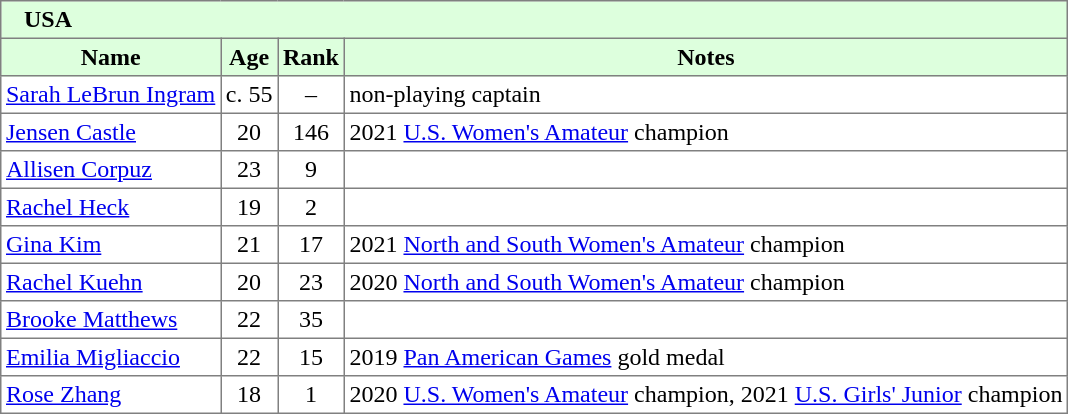<table border="1" cellpadding="3" style="border-collapse: collapse;">
<tr style="background:#ddffdd;">
<td colspan="6">   <strong>USA</strong></td>
</tr>
<tr style="background:#ddffdd;">
<th>Name</th>
<th>Age</th>
<th>Rank</th>
<th>Notes</th>
</tr>
<tr>
<td><a href='#'>Sarah LeBrun Ingram</a></td>
<td align=center>c. 55</td>
<td align=center>–</td>
<td>non-playing captain</td>
</tr>
<tr>
<td><a href='#'>Jensen Castle</a></td>
<td align=center>20</td>
<td align=center>146</td>
<td>2021 <a href='#'>U.S. Women's Amateur</a> champion</td>
</tr>
<tr>
<td><a href='#'>Allisen Corpuz</a></td>
<td align=center>23</td>
<td align=center>9</td>
<td></td>
</tr>
<tr>
<td><a href='#'>Rachel Heck</a></td>
<td align=center>19</td>
<td align=center>2</td>
<td></td>
</tr>
<tr>
<td><a href='#'>Gina Kim</a></td>
<td align=center>21</td>
<td align=center>17</td>
<td>2021 <a href='#'>North and South Women's Amateur</a> champion</td>
</tr>
<tr>
<td><a href='#'>Rachel Kuehn</a></td>
<td align=center>20</td>
<td align=center>23</td>
<td>2020 <a href='#'>North and South Women's Amateur</a> champion</td>
</tr>
<tr>
<td><a href='#'>Brooke Matthews</a></td>
<td align=center>22</td>
<td align=center>35</td>
<td></td>
</tr>
<tr>
<td><a href='#'>Emilia Migliaccio</a></td>
<td align=center>22</td>
<td align=center>15</td>
<td>2019 <a href='#'>Pan American Games</a> gold medal</td>
</tr>
<tr>
<td><a href='#'>Rose Zhang</a></td>
<td align=center>18</td>
<td align=center>1</td>
<td>2020 <a href='#'>U.S. Women's Amateur</a> champion, 2021 <a href='#'>U.S. Girls' Junior</a> champion</td>
</tr>
</table>
